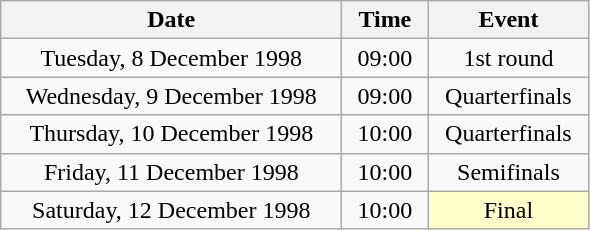<table class = "wikitable" style="text-align:center;">
<tr>
<th width=220>Date</th>
<th width=50>Time</th>
<th width=100>Event</th>
</tr>
<tr>
<td>Tuesday, 8 December 1998</td>
<td>09:00</td>
<td>1st round</td>
</tr>
<tr>
<td>Wednesday, 9 December 1998</td>
<td>09:00</td>
<td>Quarterfinals</td>
</tr>
<tr>
<td>Thursday, 10 December 1998</td>
<td>10:00</td>
<td>Quarterfinals</td>
</tr>
<tr>
<td>Friday, 11 December 1998</td>
<td>10:00</td>
<td>Semifinals</td>
</tr>
<tr>
<td>Saturday, 12 December 1998</td>
<td>10:00</td>
<td bgcolor=ffffcc>Final</td>
</tr>
</table>
